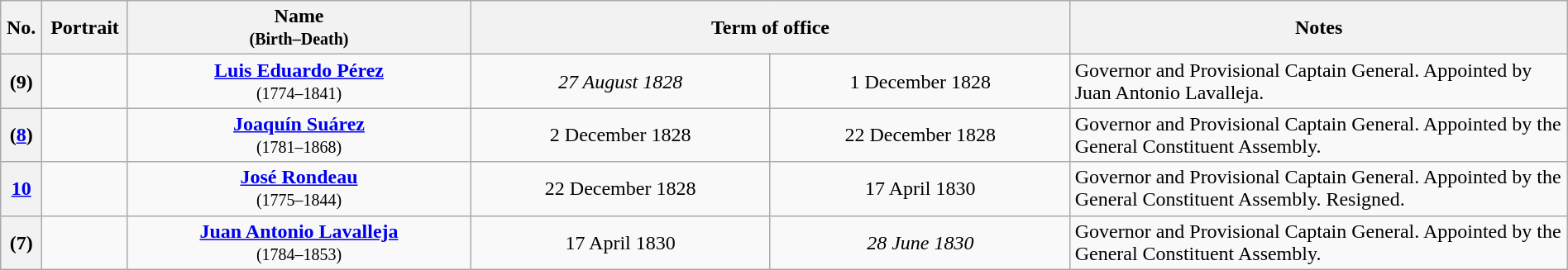<table class="wikitable" width="100%" style="text-align: center;">
<tr>
<th width="2%">No.</th>
<th width="5%">Portrait</th>
<th width="20%">Name<br><small>(Birth–Death)</small></th>
<th colspan="2" width="35%">Term of office</th>
<th width="29%">Notes</th>
</tr>
<tr>
<th>(9)</th>
<td></td>
<td><strong><a href='#'>Luis Eduardo Pérez</a></strong><br><small>(1774–1841)</small></td>
<td><em>27 August 1828</em></td>
<td>1 December 1828</td>
<td align=left>Governor and Provisional Captain General. Appointed by Juan Antonio Lavalleja.</td>
</tr>
<tr>
<th>(<a href='#'>8</a>)</th>
<td></td>
<td><strong><a href='#'>Joaquín Suárez</a></strong><br><small>(1781–1868)</small></td>
<td>2 December 1828</td>
<td>22 December 1828</td>
<td align=left>Governor and Provisional Captain General. Appointed by the General Constituent Assembly.</td>
</tr>
<tr>
<th><a href='#'>10</a></th>
<td></td>
<td><strong><a href='#'>José Rondeau</a></strong><br><small>(1775–1844)</small></td>
<td>22 December 1828 </td>
<td>17 April 1830 </td>
<td align=left>Governor and Provisional Captain General. Appointed by the General Constituent Assembly. Resigned.</td>
</tr>
<tr>
<th>(7)</th>
<td></td>
<td><strong><a href='#'>Juan Antonio Lavalleja</a></strong><br><small>(1784–1853)</small></td>
<td>17 April 1830</td>
<td><em>28 June 1830</em></td>
<td align=left>Governor and Provisional Captain General. Appointed by the General Constituent Assembly.</td>
</tr>
</table>
